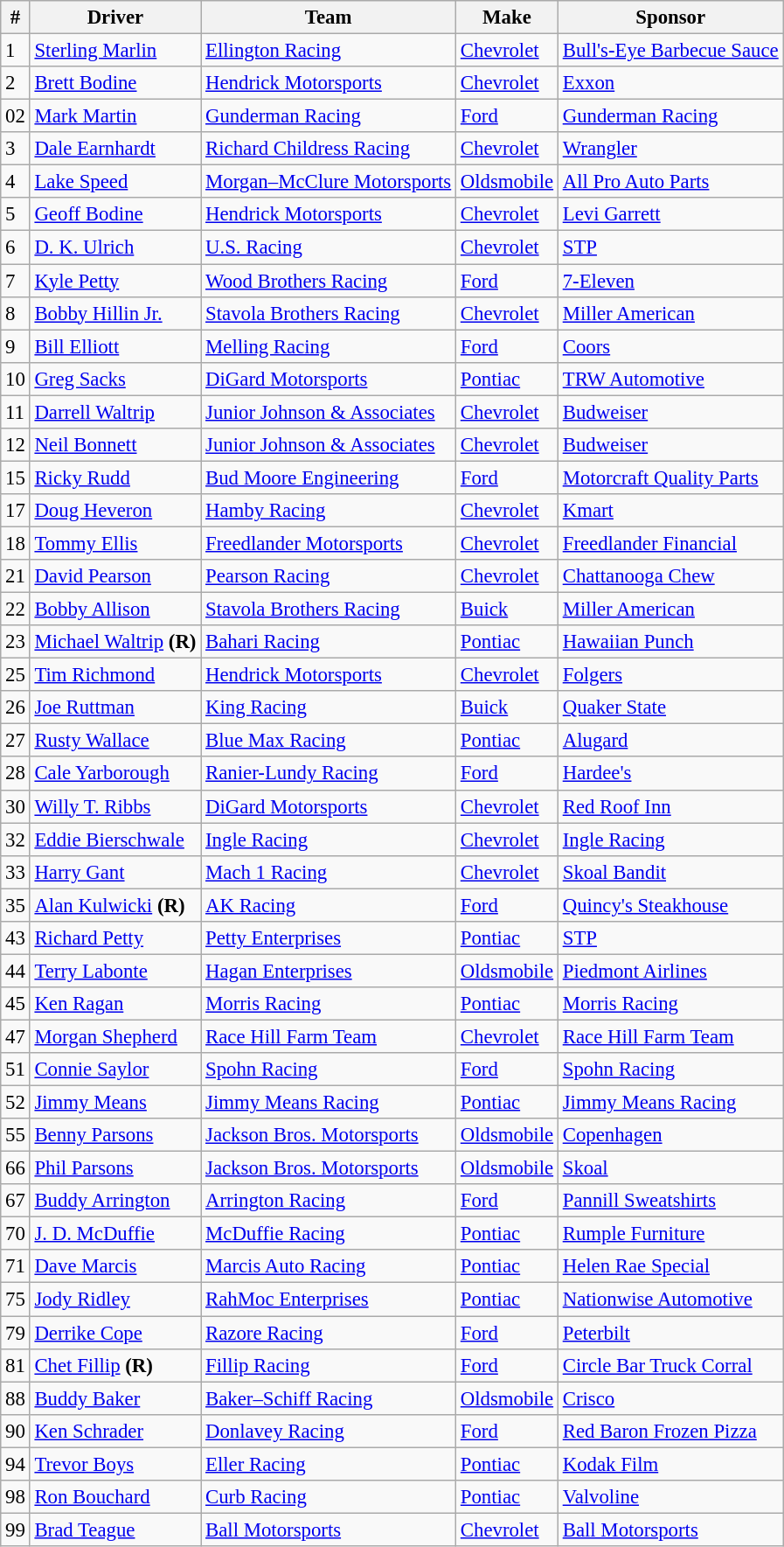<table class="wikitable" style="font-size:95%">
<tr>
<th>#</th>
<th>Driver</th>
<th>Team</th>
<th>Make</th>
<th>Sponsor</th>
</tr>
<tr>
<td>1</td>
<td><a href='#'>Sterling Marlin</a></td>
<td><a href='#'>Ellington Racing</a></td>
<td><a href='#'>Chevrolet</a></td>
<td><a href='#'>Bull's-Eye Barbecue Sauce</a></td>
</tr>
<tr>
<td>2</td>
<td><a href='#'>Brett Bodine</a></td>
<td><a href='#'>Hendrick Motorsports</a></td>
<td><a href='#'>Chevrolet</a></td>
<td><a href='#'>Exxon</a></td>
</tr>
<tr>
<td>02</td>
<td><a href='#'>Mark Martin</a></td>
<td><a href='#'>Gunderman Racing</a></td>
<td><a href='#'>Ford</a></td>
<td><a href='#'>Gunderman Racing</a></td>
</tr>
<tr>
<td>3</td>
<td><a href='#'>Dale Earnhardt</a></td>
<td><a href='#'>Richard Childress Racing</a></td>
<td><a href='#'>Chevrolet</a></td>
<td><a href='#'>Wrangler</a></td>
</tr>
<tr>
<td>4</td>
<td><a href='#'>Lake Speed</a></td>
<td><a href='#'>Morgan–McClure Motorsports</a></td>
<td><a href='#'>Oldsmobile</a></td>
<td><a href='#'>All Pro Auto Parts</a></td>
</tr>
<tr>
<td>5</td>
<td><a href='#'>Geoff Bodine</a></td>
<td><a href='#'>Hendrick Motorsports</a></td>
<td><a href='#'>Chevrolet</a></td>
<td><a href='#'>Levi Garrett</a></td>
</tr>
<tr>
<td>6</td>
<td><a href='#'>D. K. Ulrich</a></td>
<td><a href='#'>U.S. Racing</a></td>
<td><a href='#'>Chevrolet</a></td>
<td><a href='#'>STP</a></td>
</tr>
<tr>
<td>7</td>
<td><a href='#'>Kyle Petty</a></td>
<td><a href='#'>Wood Brothers Racing</a></td>
<td><a href='#'>Ford</a></td>
<td><a href='#'>7-Eleven</a></td>
</tr>
<tr>
<td>8</td>
<td><a href='#'>Bobby Hillin Jr.</a></td>
<td><a href='#'>Stavola Brothers Racing</a></td>
<td><a href='#'>Chevrolet</a></td>
<td><a href='#'>Miller American</a></td>
</tr>
<tr>
<td>9</td>
<td><a href='#'>Bill Elliott</a></td>
<td><a href='#'>Melling Racing</a></td>
<td><a href='#'>Ford</a></td>
<td><a href='#'>Coors</a></td>
</tr>
<tr>
<td>10</td>
<td><a href='#'>Greg Sacks</a></td>
<td><a href='#'>DiGard Motorsports</a></td>
<td><a href='#'>Pontiac</a></td>
<td><a href='#'>TRW Automotive</a></td>
</tr>
<tr>
<td>11</td>
<td><a href='#'>Darrell Waltrip</a></td>
<td><a href='#'>Junior Johnson & Associates</a></td>
<td><a href='#'>Chevrolet</a></td>
<td><a href='#'>Budweiser</a></td>
</tr>
<tr>
<td>12</td>
<td><a href='#'>Neil Bonnett</a></td>
<td><a href='#'>Junior Johnson & Associates</a></td>
<td><a href='#'>Chevrolet</a></td>
<td><a href='#'>Budweiser</a></td>
</tr>
<tr>
<td>15</td>
<td><a href='#'>Ricky Rudd</a></td>
<td><a href='#'>Bud Moore Engineering</a></td>
<td><a href='#'>Ford</a></td>
<td><a href='#'>Motorcraft Quality Parts</a></td>
</tr>
<tr>
<td>17</td>
<td><a href='#'>Doug Heveron</a></td>
<td><a href='#'>Hamby Racing</a></td>
<td><a href='#'>Chevrolet</a></td>
<td><a href='#'>Kmart</a></td>
</tr>
<tr>
<td>18</td>
<td><a href='#'>Tommy Ellis</a></td>
<td><a href='#'>Freedlander Motorsports</a></td>
<td><a href='#'>Chevrolet</a></td>
<td><a href='#'>Freedlander Financial</a></td>
</tr>
<tr>
<td>21</td>
<td><a href='#'>David Pearson</a></td>
<td><a href='#'>Pearson Racing</a></td>
<td><a href='#'>Chevrolet</a></td>
<td><a href='#'>Chattanooga Chew</a></td>
</tr>
<tr>
<td>22</td>
<td><a href='#'>Bobby Allison</a></td>
<td><a href='#'>Stavola Brothers Racing</a></td>
<td><a href='#'>Buick</a></td>
<td><a href='#'>Miller American</a></td>
</tr>
<tr>
<td>23</td>
<td><a href='#'>Michael Waltrip</a> <strong>(R)</strong></td>
<td><a href='#'>Bahari Racing</a></td>
<td><a href='#'>Pontiac</a></td>
<td><a href='#'>Hawaiian Punch</a></td>
</tr>
<tr>
<td>25</td>
<td><a href='#'>Tim Richmond</a></td>
<td><a href='#'>Hendrick Motorsports</a></td>
<td><a href='#'>Chevrolet</a></td>
<td><a href='#'>Folgers</a></td>
</tr>
<tr>
<td>26</td>
<td><a href='#'>Joe Ruttman</a></td>
<td><a href='#'>King Racing</a></td>
<td><a href='#'>Buick</a></td>
<td><a href='#'>Quaker State</a></td>
</tr>
<tr>
<td>27</td>
<td><a href='#'>Rusty Wallace</a></td>
<td><a href='#'>Blue Max Racing</a></td>
<td><a href='#'>Pontiac</a></td>
<td><a href='#'>Alugard</a></td>
</tr>
<tr>
<td>28</td>
<td><a href='#'>Cale Yarborough</a></td>
<td><a href='#'>Ranier-Lundy Racing</a></td>
<td><a href='#'>Ford</a></td>
<td><a href='#'>Hardee's</a></td>
</tr>
<tr>
<td>30</td>
<td><a href='#'>Willy T. Ribbs</a></td>
<td><a href='#'>DiGard Motorsports</a></td>
<td><a href='#'>Chevrolet</a></td>
<td><a href='#'>Red Roof Inn</a></td>
</tr>
<tr>
<td>32</td>
<td><a href='#'>Eddie Bierschwale</a></td>
<td><a href='#'>Ingle Racing</a></td>
<td><a href='#'>Chevrolet</a></td>
<td><a href='#'>Ingle Racing</a></td>
</tr>
<tr>
<td>33</td>
<td><a href='#'>Harry Gant</a></td>
<td><a href='#'>Mach 1 Racing</a></td>
<td><a href='#'>Chevrolet</a></td>
<td><a href='#'>Skoal Bandit</a></td>
</tr>
<tr>
<td>35</td>
<td><a href='#'>Alan Kulwicki</a> <strong>(R)</strong></td>
<td><a href='#'>AK Racing</a></td>
<td><a href='#'>Ford</a></td>
<td><a href='#'>Quincy's Steakhouse</a></td>
</tr>
<tr>
<td>43</td>
<td><a href='#'>Richard Petty</a></td>
<td><a href='#'>Petty Enterprises</a></td>
<td><a href='#'>Pontiac</a></td>
<td><a href='#'>STP</a></td>
</tr>
<tr>
<td>44</td>
<td><a href='#'>Terry Labonte</a></td>
<td><a href='#'>Hagan Enterprises</a></td>
<td><a href='#'>Oldsmobile</a></td>
<td><a href='#'>Piedmont Airlines</a></td>
</tr>
<tr>
<td>45</td>
<td><a href='#'>Ken Ragan</a></td>
<td><a href='#'>Morris Racing</a></td>
<td><a href='#'>Pontiac</a></td>
<td><a href='#'>Morris Racing</a></td>
</tr>
<tr>
<td>47</td>
<td><a href='#'>Morgan Shepherd</a></td>
<td><a href='#'>Race Hill Farm Team</a></td>
<td><a href='#'>Chevrolet</a></td>
<td><a href='#'>Race Hill Farm Team</a></td>
</tr>
<tr>
<td>51</td>
<td><a href='#'>Connie Saylor</a></td>
<td><a href='#'>Spohn Racing</a></td>
<td><a href='#'>Ford</a></td>
<td><a href='#'>Spohn Racing</a></td>
</tr>
<tr>
<td>52</td>
<td><a href='#'>Jimmy Means</a></td>
<td><a href='#'>Jimmy Means Racing</a></td>
<td><a href='#'>Pontiac</a></td>
<td><a href='#'>Jimmy Means Racing</a></td>
</tr>
<tr>
<td>55</td>
<td><a href='#'>Benny Parsons</a></td>
<td><a href='#'>Jackson Bros. Motorsports</a></td>
<td><a href='#'>Oldsmobile</a></td>
<td><a href='#'>Copenhagen</a></td>
</tr>
<tr>
<td>66</td>
<td><a href='#'>Phil Parsons</a></td>
<td><a href='#'>Jackson Bros. Motorsports</a></td>
<td><a href='#'>Oldsmobile</a></td>
<td><a href='#'>Skoal</a></td>
</tr>
<tr>
<td>67</td>
<td><a href='#'>Buddy Arrington</a></td>
<td><a href='#'>Arrington Racing</a></td>
<td><a href='#'>Ford</a></td>
<td><a href='#'>Pannill Sweatshirts</a></td>
</tr>
<tr>
<td>70</td>
<td><a href='#'>J. D. McDuffie</a></td>
<td><a href='#'>McDuffie Racing</a></td>
<td><a href='#'>Pontiac</a></td>
<td><a href='#'>Rumple Furniture</a></td>
</tr>
<tr>
<td>71</td>
<td><a href='#'>Dave Marcis</a></td>
<td><a href='#'>Marcis Auto Racing</a></td>
<td><a href='#'>Pontiac</a></td>
<td><a href='#'>Helen Rae Special</a></td>
</tr>
<tr>
<td>75</td>
<td><a href='#'>Jody Ridley</a></td>
<td><a href='#'>RahMoc Enterprises</a></td>
<td><a href='#'>Pontiac</a></td>
<td><a href='#'>Nationwise Automotive</a></td>
</tr>
<tr>
<td>79</td>
<td><a href='#'>Derrike Cope</a></td>
<td><a href='#'>Razore Racing</a></td>
<td><a href='#'>Ford</a></td>
<td><a href='#'>Peterbilt</a></td>
</tr>
<tr>
<td>81</td>
<td><a href='#'>Chet Fillip</a> <strong>(R)</strong></td>
<td><a href='#'>Fillip Racing</a></td>
<td><a href='#'>Ford</a></td>
<td><a href='#'>Circle Bar Truck Corral</a></td>
</tr>
<tr>
<td>88</td>
<td><a href='#'>Buddy Baker</a></td>
<td><a href='#'>Baker–Schiff Racing</a></td>
<td><a href='#'>Oldsmobile</a></td>
<td><a href='#'>Crisco</a></td>
</tr>
<tr>
<td>90</td>
<td><a href='#'>Ken Schrader</a></td>
<td><a href='#'>Donlavey Racing</a></td>
<td><a href='#'>Ford</a></td>
<td><a href='#'>Red Baron Frozen Pizza</a></td>
</tr>
<tr>
<td>94</td>
<td><a href='#'>Trevor Boys</a></td>
<td><a href='#'>Eller Racing</a></td>
<td><a href='#'>Pontiac</a></td>
<td><a href='#'>Kodak Film</a></td>
</tr>
<tr>
<td>98</td>
<td><a href='#'>Ron Bouchard</a></td>
<td><a href='#'>Curb Racing</a></td>
<td><a href='#'>Pontiac</a></td>
<td><a href='#'>Valvoline</a></td>
</tr>
<tr>
<td>99</td>
<td><a href='#'>Brad Teague</a></td>
<td><a href='#'>Ball Motorsports</a></td>
<td><a href='#'>Chevrolet</a></td>
<td><a href='#'>Ball Motorsports</a></td>
</tr>
</table>
